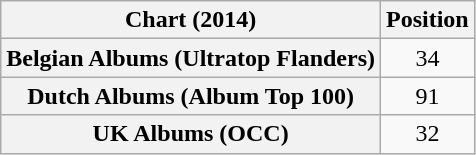<table class="wikitable sortable plainrowheaders" style="text-align:center">
<tr>
<th>Chart (2014)</th>
<th>Position</th>
</tr>
<tr>
<th scope="row">Belgian Albums (Ultratop Flanders)</th>
<td>34</td>
</tr>
<tr>
<th scope="row">Dutch Albums (Album Top 100)</th>
<td>91</td>
</tr>
<tr>
<th scope="row">UK Albums (OCC)</th>
<td>32</td>
</tr>
</table>
